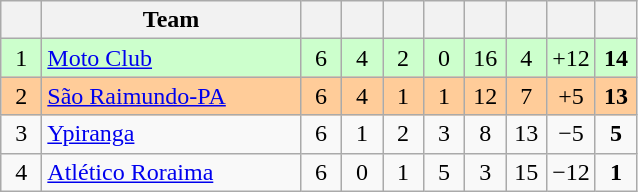<table class="wikitable" style="text-align: center;">
<tr>
<th width=20></th>
<th width=165>Team</th>
<th width=20></th>
<th width=20></th>
<th width=20></th>
<th width=20></th>
<th width=20></th>
<th width=20></th>
<th width=20></th>
<th width=20></th>
</tr>
<tr bgcolor=#ccffcc>
<td>1</td>
<td align=left> <a href='#'>Moto Club</a></td>
<td>6</td>
<td>4</td>
<td>2</td>
<td>0</td>
<td>16</td>
<td>4</td>
<td>+12</td>
<td><strong>14</strong></td>
</tr>
<tr bgcolor=#ffcc99>
<td>2</td>
<td align=left> <a href='#'>São Raimundo-PA</a></td>
<td>6</td>
<td>4</td>
<td>1</td>
<td>1</td>
<td>12</td>
<td>7</td>
<td>+5</td>
<td><strong>13</strong></td>
</tr>
<tr>
<td>3</td>
<td align=left> <a href='#'>Ypiranga</a></td>
<td>6</td>
<td>1</td>
<td>2</td>
<td>3</td>
<td>8</td>
<td>13</td>
<td>−5</td>
<td><strong>5</strong></td>
</tr>
<tr>
<td>4</td>
<td align=left> <a href='#'>Atlético Roraima</a></td>
<td>6</td>
<td>0</td>
<td>1</td>
<td>5</td>
<td>3</td>
<td>15</td>
<td>−12</td>
<td><strong>1</strong></td>
</tr>
</table>
